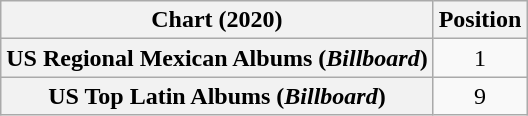<table class="wikitable sortable plainrowheaders" style="text-align:center">
<tr>
<th scope="col">Chart (2020)</th>
<th scope="col">Position</th>
</tr>
<tr>
<th scope="row">US Regional Mexican Albums (<em>Billboard</em>)</th>
<td>1</td>
</tr>
<tr>
<th scope="row">US Top Latin Albums (<em>Billboard</em>)</th>
<td>9</td>
</tr>
</table>
